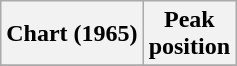<table class="wikitable sortable plainrowheaders" style="text-align:center">
<tr>
<th scope="col">Chart (1965)</th>
<th scope="col">Peak<br>position</th>
</tr>
<tr>
</tr>
</table>
